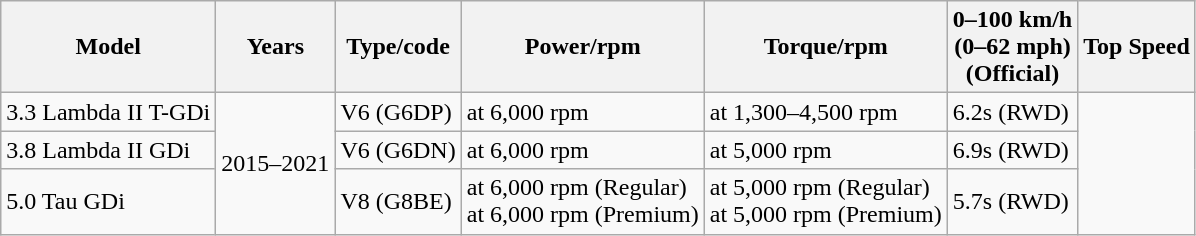<table class="wikitable sortable collapsible">
<tr>
<th>Model</th>
<th>Years</th>
<th>Type/code</th>
<th>Power/rpm</th>
<th>Torque/rpm</th>
<th>0–100 km/h<br>(0–62 mph)<br>(Official)</th>
<th>Top Speed</th>
</tr>
<tr>
<td>3.3 Lambda II T-GDi</td>
<td rowspan=3>2015–2021</td>
<td> V6 (G6DP)</td>
<td> at 6,000 rpm</td>
<td> at 1,300–4,500 rpm</td>
<td>6.2s (RWD)</td>
<td rowspan=3></td>
</tr>
<tr>
<td>3.8 Lambda II GDi</td>
<td> V6 (G6DN)</td>
<td> at 6,000 rpm</td>
<td> at 5,000 rpm</td>
<td>6.9s (RWD)</td>
</tr>
<tr>
<td>5.0 Tau GDi</td>
<td> V8 (G8BE)</td>
<td> at 6,000 rpm (Regular)<br> at 6,000 rpm (Premium)</td>
<td> at 5,000 rpm (Regular)<br> at 5,000 rpm (Premium)</td>
<td>5.7s (RWD)</td>
</tr>
</table>
